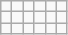<table class="wikitable" style="margin-left:1em;">
<tr>
<td></td>
<td></td>
<td></td>
<td></td>
<td></td>
<td></td>
</tr>
<tr>
<td></td>
<td></td>
<td></td>
<td></td>
<td></td>
<td></td>
</tr>
<tr>
<td></td>
<td></td>
<td></td>
<td></td>
<td></td>
<td></td>
</tr>
</table>
